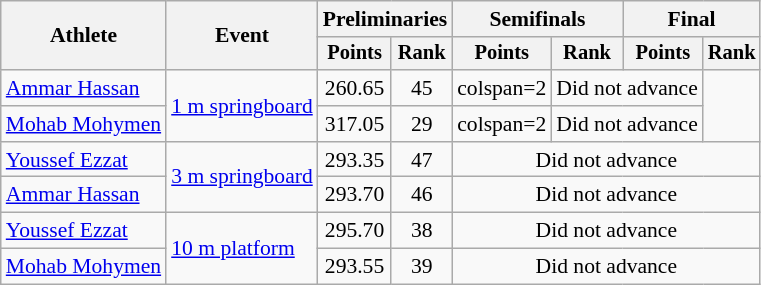<table class=wikitable style="font-size:90%;">
<tr>
<th rowspan="2">Athlete</th>
<th rowspan="2">Event</th>
<th colspan="2">Preliminaries</th>
<th colspan="2">Semifinals</th>
<th colspan="2">Final</th>
</tr>
<tr style="font-size:95%">
<th>Points</th>
<th>Rank</th>
<th>Points</th>
<th>Rank</th>
<th>Points</th>
<th>Rank</th>
</tr>
<tr align=center>
<td align=left><a href='#'>Ammar Hassan</a></td>
<td align=left rowspan=2><a href='#'>1 m springboard</a></td>
<td>260.65</td>
<td>45</td>
<td>colspan=2 </td>
<td colspan=2>Did not advance</td>
</tr>
<tr align=center>
<td align=left><a href='#'>Mohab Mohymen</a></td>
<td>317.05</td>
<td>29</td>
<td>colspan=2 </td>
<td colspan=2>Did not advance</td>
</tr>
<tr align=center>
<td align=left><a href='#'>Youssef Ezzat</a></td>
<td align=left rowspan=2><a href='#'>3 m springboard</a></td>
<td>293.35</td>
<td>47</td>
<td colspan=4>Did not advance</td>
</tr>
<tr align=center>
<td align=left><a href='#'>Ammar Hassan</a></td>
<td>293.70</td>
<td>46</td>
<td colspan=4>Did not advance</td>
</tr>
<tr align=center>
<td align=left><a href='#'>Youssef Ezzat</a></td>
<td align=left rowspan=2><a href='#'>10 m platform</a></td>
<td>295.70</td>
<td>38</td>
<td colspan=4>Did not advance</td>
</tr>
<tr align=center>
<td align=left><a href='#'>Mohab Mohymen</a></td>
<td>293.55</td>
<td>39</td>
<td colspan=4>Did not advance</td>
</tr>
</table>
